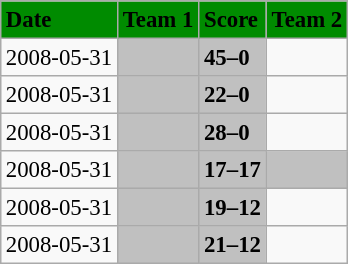<table class="wikitable" style="margin:0.5em auto; font-size:95%">
<tr bgcolor="#008B00">
<td><strong>Date</strong></td>
<td><strong>Team 1</strong></td>
<td><strong>Score</strong></td>
<td><strong>Team 2</strong></td>
</tr>
<tr>
<td>2008-05-31</td>
<td bgcolor="silver"><strong></strong></td>
<td bgcolor="silver"><strong>45–0</strong></td>
<td></td>
</tr>
<tr>
<td>2008-05-31</td>
<td bgcolor="silver"><strong></strong></td>
<td bgcolor="silver"><strong>22–0</strong></td>
<td></td>
</tr>
<tr>
<td>2008-05-31</td>
<td bgcolor="silver"><strong></strong></td>
<td bgcolor="silver"><strong>28–0</strong></td>
<td></td>
</tr>
<tr>
<td>2008-05-31</td>
<td bgcolor="silver"><strong></strong></td>
<td bgcolor="silver"><strong>17–17</strong></td>
<td bgcolor="silver"><strong></strong></td>
</tr>
<tr>
<td>2008-05-31</td>
<td bgcolor="silver"><strong></strong></td>
<td bgcolor="silver"><strong>19–12</strong></td>
<td></td>
</tr>
<tr>
<td>2008-05-31</td>
<td bgcolor="silver"><strong></strong></td>
<td bgcolor="silver"><strong>21–12</strong></td>
<td></td>
</tr>
</table>
